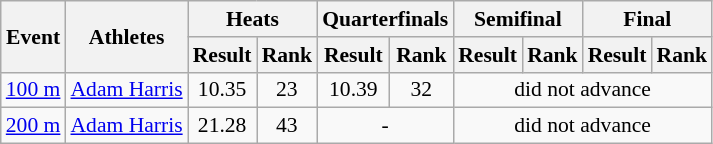<table class="wikitable" border="1" style="font-size:90%">
<tr>
<th rowspan="2">Event</th>
<th rowspan="2">Athletes</th>
<th colspan="2">Heats</th>
<th colspan="2">Quarterfinals</th>
<th colspan="2">Semifinal</th>
<th colspan="2">Final</th>
</tr>
<tr>
<th>Result</th>
<th>Rank</th>
<th>Result</th>
<th>Rank</th>
<th>Result</th>
<th>Rank</th>
<th>Result</th>
<th>Rank</th>
</tr>
<tr>
<td><a href='#'>100 m</a></td>
<td><a href='#'>Adam Harris</a></td>
<td align=center>10.35</td>
<td align=center>23</td>
<td align=center>10.39</td>
<td align=center>32</td>
<td align=center colspan=4>did not advance</td>
</tr>
<tr>
<td><a href='#'>200 m</a></td>
<td><a href='#'>Adam Harris</a></td>
<td align=center>21.28</td>
<td align=center>43</td>
<td align=center colspan=2>-</td>
<td align=center colspan=4>did not advance</td>
</tr>
</table>
